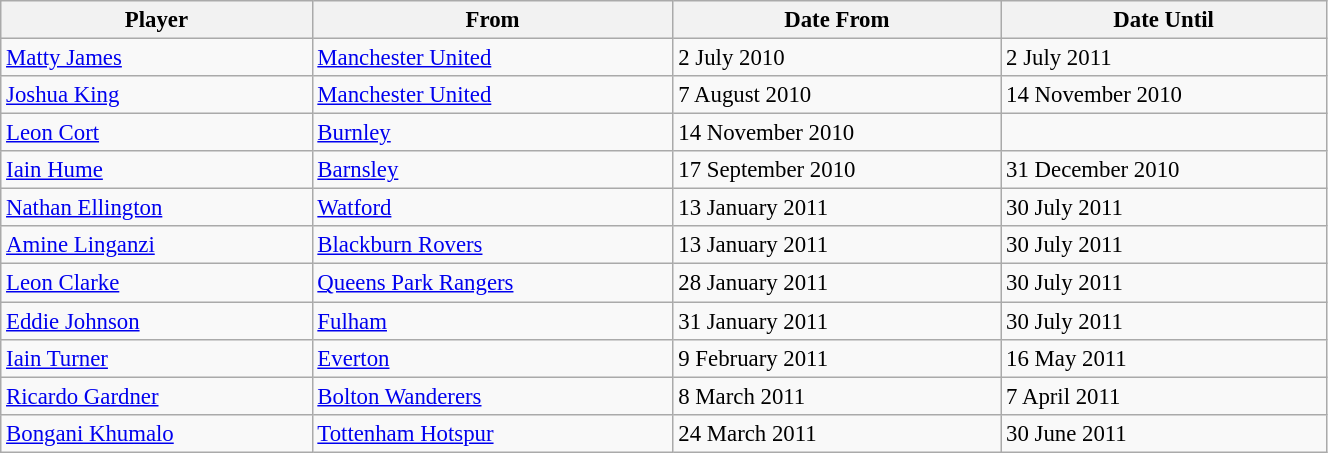<table class="wikitable sortable" style="text-align:center; font-size:95%;width:70%; text-align:left">
<tr>
<th>Player</th>
<th>From</th>
<th>Date From</th>
<th>Date Until</th>
</tr>
<tr>
<td> <a href='#'>Matty James</a></td>
<td><a href='#'>Manchester United</a></td>
<td>2 July 2010</td>
<td>2 July 2011</td>
</tr>
<tr>
<td> <a href='#'>Joshua King</a></td>
<td><a href='#'>Manchester United</a></td>
<td>7 August 2010</td>
<td>14 November 2010</td>
</tr>
<tr>
<td> <a href='#'>Leon Cort</a></td>
<td><a href='#'>Burnley</a></td>
<td>14 November 2010</td>
<td></td>
</tr>
<tr>
<td> <a href='#'>Iain Hume</a></td>
<td><a href='#'>Barnsley</a></td>
<td>17 September 2010</td>
<td>31 December 2010</td>
</tr>
<tr>
<td> <a href='#'>Nathan Ellington</a></td>
<td><a href='#'>Watford</a></td>
<td>13 January 2011</td>
<td>30 July 2011</td>
</tr>
<tr>
<td> <a href='#'>Amine Linganzi</a></td>
<td><a href='#'>Blackburn Rovers</a></td>
<td>13 January 2011</td>
<td>30 July 2011</td>
</tr>
<tr>
<td> <a href='#'>Leon Clarke</a></td>
<td><a href='#'>Queens Park Rangers</a></td>
<td>28 January 2011</td>
<td>30 July 2011</td>
</tr>
<tr>
<td> <a href='#'>Eddie Johnson</a></td>
<td><a href='#'>Fulham</a></td>
<td>31 January 2011</td>
<td>30 July 2011</td>
</tr>
<tr>
<td> <a href='#'>Iain Turner</a></td>
<td><a href='#'>Everton</a></td>
<td>9 February 2011</td>
<td>16 May 2011</td>
</tr>
<tr>
<td> <a href='#'>Ricardo Gardner</a></td>
<td><a href='#'>Bolton Wanderers</a></td>
<td>8 March 2011</td>
<td>7 April 2011</td>
</tr>
<tr>
<td> <a href='#'>Bongani Khumalo</a></td>
<td><a href='#'>Tottenham Hotspur</a></td>
<td>24 March 2011</td>
<td>30 June 2011</td>
</tr>
</table>
